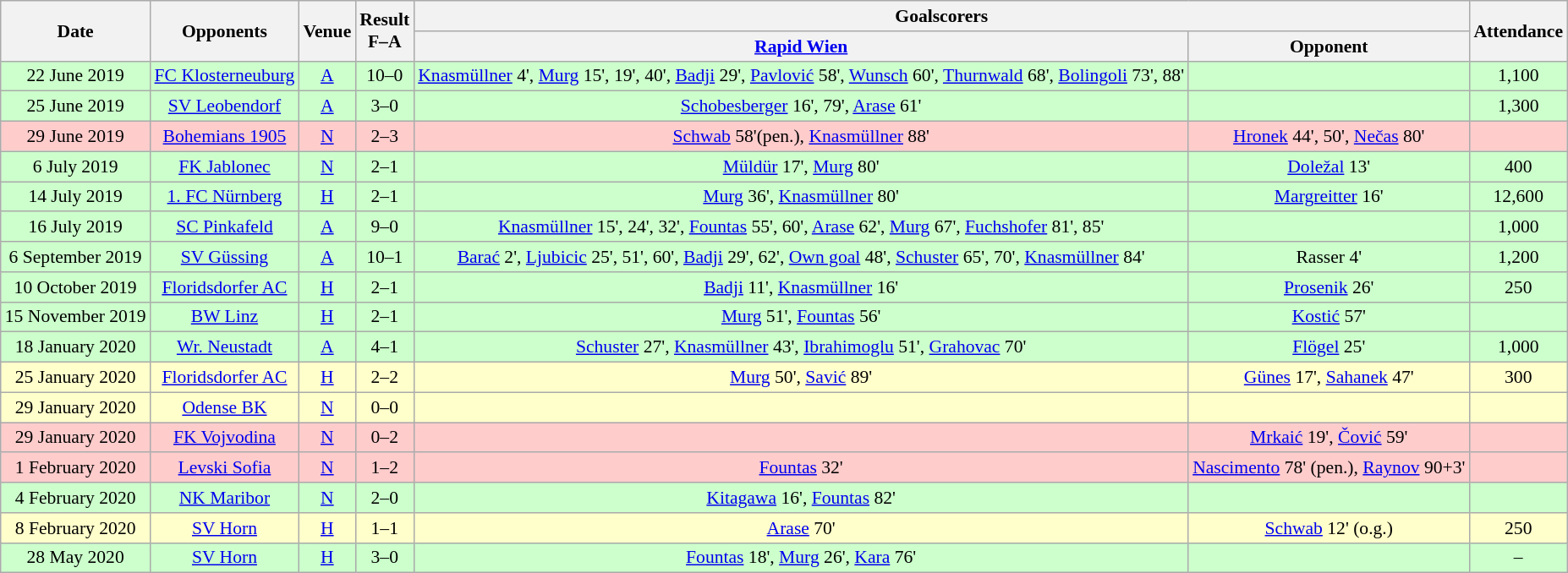<table class="wikitable" style="text-align:center;font-size:90%">
<tr>
<th rowspan="2">Date</th>
<th rowspan="2">Opponents</th>
<th rowspan="2">Venue</th>
<th rowspan="2">Result<br>F–A</th>
<th colspan="2">Goalscorers</th>
<th rowspan="2">Attendance</th>
</tr>
<tr>
<th><a href='#'>Rapid Wien</a></th>
<th>Opponent</th>
</tr>
<tr style="background:#cfc">
<td>22 June 2019</td>
<td><a href='#'>FC Klosterneuburg</a> </td>
<td><a href='#'>A</a></td>
<td>10–0</td>
<td><a href='#'>Knasmüllner</a> 4', <a href='#'>Murg</a> 15', 19', 40', <a href='#'>Badji</a> 29', <a href='#'>Pavlović</a> 58', <a href='#'>Wunsch</a> 60', <a href='#'>Thurnwald</a> 68', <a href='#'>Bolingoli</a>  73', 88'</td>
<td></td>
<td>1,100</td>
</tr>
<tr style="background:#cfc">
<td>25 June 2019</td>
<td><a href='#'>SV Leobendorf</a> </td>
<td><a href='#'>A</a></td>
<td>3–0</td>
<td><a href='#'>Schobesberger</a> 16', 79', <a href='#'>Arase</a> 61'</td>
<td></td>
<td>1,300</td>
</tr>
<tr style="background:#fcc">
<td>29 June 2019</td>
<td><a href='#'>Bohemians 1905</a> </td>
<td><a href='#'>N</a></td>
<td>2–3</td>
<td><a href='#'>Schwab</a> 58'(pen.), <a href='#'>Knasmüllner</a> 88'</td>
<td><a href='#'>Hronek</a> 44', 50', <a href='#'>Nečas</a> 80'</td>
<td></td>
</tr>
<tr style="background:#cfc">
<td>6 July 2019</td>
<td><a href='#'>FK Jablonec</a> </td>
<td><a href='#'>N</a></td>
<td>2–1</td>
<td><a href='#'>Müldür</a> 17', <a href='#'>Murg</a> 80'</td>
<td><a href='#'>Doležal</a> 13'</td>
<td>400</td>
</tr>
<tr style="background:#cfc">
<td>14 July 2019</td>
<td><a href='#'>1. FC Nürnberg</a> </td>
<td><a href='#'>H</a></td>
<td>2–1</td>
<td><a href='#'>Murg</a> 36', <a href='#'>Knasmüllner</a> 80'</td>
<td><a href='#'>Margreitter</a> 16'</td>
<td>12,600</td>
</tr>
<tr style="background:#cfc">
<td>16 July 2019</td>
<td><a href='#'>SC Pinkafeld</a> </td>
<td><a href='#'>A</a></td>
<td>9–0</td>
<td><a href='#'>Knasmüllner</a> 15', 24', 32', <a href='#'>Fountas</a> 55', 60', <a href='#'>Arase</a> 62', <a href='#'>Murg</a> 67', <a href='#'>Fuchshofer</a> 81', 85'</td>
<td></td>
<td>1,000</td>
</tr>
<tr style="background:#cfc">
<td>6 September 2019</td>
<td><a href='#'>SV Güssing</a> </td>
<td><a href='#'>A</a></td>
<td>10–1</td>
<td><a href='#'>Barać</a> 2', <a href='#'>Ljubicic</a> 25', 51', 60', <a href='#'>Badji</a> 29', 62', <a href='#'>Own goal</a> 48', <a href='#'>Schuster</a> 65', 70', <a href='#'>Knasmüllner</a> 84'</td>
<td>Rasser 4'</td>
<td>1,200</td>
</tr>
<tr style="background:#cfc">
<td>10 October 2019</td>
<td><a href='#'>Floridsdorfer AC</a> </td>
<td><a href='#'>H</a></td>
<td>2–1</td>
<td><a href='#'>Badji</a> 11', <a href='#'>Knasmüllner</a> 16'</td>
<td><a href='#'>Prosenik</a> 26'</td>
<td>250</td>
</tr>
<tr style="background:#cfc">
<td>15 November 2019</td>
<td><a href='#'>BW Linz</a> </td>
<td><a href='#'>H</a></td>
<td>2–1</td>
<td><a href='#'>Murg</a> 51', <a href='#'>Fountas</a> 56'</td>
<td><a href='#'>Kostić</a> 57'</td>
<td></td>
</tr>
<tr style="background:#cfc">
<td>18 January 2020</td>
<td><a href='#'>Wr. Neustadt</a> </td>
<td><a href='#'>A</a></td>
<td>4–1</td>
<td><a href='#'>Schuster</a> 27', <a href='#'>Knasmüllner</a> 43', <a href='#'>Ibrahimoglu</a> 51', <a href='#'>Grahovac</a> 70'</td>
<td><a href='#'>Flögel</a> 25'</td>
<td>1,000</td>
</tr>
<tr style="background:#ffc">
<td>25 January 2020</td>
<td><a href='#'>Floridsdorfer AC</a> </td>
<td><a href='#'>H</a></td>
<td>2–2</td>
<td><a href='#'>Murg</a> 50', <a href='#'>Savić</a> 89'</td>
<td><a href='#'>Günes</a> 17', <a href='#'>Sahanek</a> 47'</td>
<td>300</td>
</tr>
<tr style="background:#ffc">
<td>29 January 2020</td>
<td><a href='#'>Odense BK</a> </td>
<td><a href='#'>N</a></td>
<td>0–0</td>
<td></td>
<td></td>
<td></td>
</tr>
<tr style="background:#fcc">
<td>29 January 2020</td>
<td><a href='#'>FK Vojvodina</a> </td>
<td><a href='#'>N</a></td>
<td>0–2</td>
<td></td>
<td><a href='#'>Mrkaić</a> 19', <a href='#'>Čović</a> 59'</td>
<td></td>
</tr>
<tr style="background:#fcc">
<td>1 February 2020</td>
<td><a href='#'>Levski Sofia</a> </td>
<td><a href='#'>N</a></td>
<td>1–2</td>
<td><a href='#'>Fountas</a> 32'</td>
<td><a href='#'>Nascimento</a> 78' (pen.), <a href='#'>Raynov</a> 90+3'</td>
<td></td>
</tr>
<tr style="background:#cfc">
<td>4 February 2020</td>
<td><a href='#'>NK Maribor</a> </td>
<td><a href='#'>N</a></td>
<td>2–0</td>
<td><a href='#'>Kitagawa</a> 16', <a href='#'>Fountas</a> 82'</td>
<td></td>
<td></td>
</tr>
<tr style="background:#ffc">
<td>8 February 2020</td>
<td><a href='#'>SV Horn</a> </td>
<td><a href='#'>H</a></td>
<td>1–1</td>
<td><a href='#'>Arase</a> 70'</td>
<td><a href='#'>Schwab</a> 12' (o.g.)</td>
<td>250</td>
</tr>
<tr style="background:#cfc">
<td>28 May 2020</td>
<td><a href='#'>SV Horn</a> </td>
<td><a href='#'>H</a></td>
<td>3–0</td>
<td><a href='#'>Fountas</a> 18', <a href='#'>Murg</a> 26', <a href='#'>Kara</a> 76'</td>
<td></td>
<td>–</td>
</tr>
</table>
